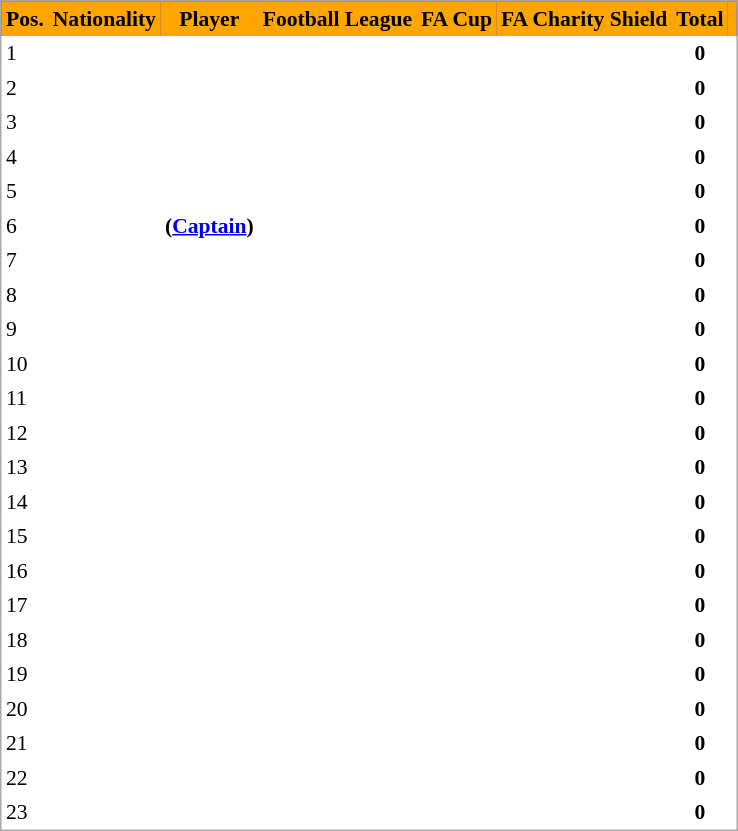<table cellspacing="0" cellpadding="3" style="border:1px solid #AAAAAA;font-size:90%">
<tr bgcolor="#191970">
<th style=background:orange; align="center"><span>Pos.</span></th>
<th style=background:orange; align="center"><span>Nationality</span></th>
<th style=background:orange; align="center"><span>Player</span></th>
<th style=background:orange; align="center"><span>Football League</span></th>
<th style=background:orange; align="center"><span>FA Cup</span></th>
<th style=background:orange; align="center"><span>FA Charity Shield</span></th>
<th style=background:orange; align="center"><span>Total</span></th>
<th style=background:orange; align="center"><span></span></th>
</tr>
<tr>
<td>1</td>
<td></td>
<td></td>
<td align="center"></td>
<td align="center"></td>
<td align="center"></td>
<td align="center"><strong>0</strong></td>
<td align="center"></td>
</tr>
<tr>
<td>2</td>
<td></td>
<td></td>
<td align="center"></td>
<td align="center"></td>
<td align="center"></td>
<td align="center"><strong>0</strong></td>
<td align="center"></td>
</tr>
<tr>
<td>3</td>
<td></td>
<td></td>
<td align="center"></td>
<td align="center"></td>
<td align="center"></td>
<td align="center"><strong>0</strong></td>
<td align="center"></td>
</tr>
<tr>
<td>4</td>
<td></td>
<td></td>
<td align="center"></td>
<td align="center"></td>
<td align="center"></td>
<td align="center"><strong>0</strong></td>
<td align="center"></td>
</tr>
<tr>
<td>5</td>
<td></td>
<td></td>
<td align="center"></td>
<td align="center"></td>
<td align="center"></td>
<td align="center"><strong>0</strong></td>
<td align="center"></td>
</tr>
<tr>
<td>6</td>
<td></td>
<td> <strong>(<a href='#'>Captain</a>)</strong></td>
<td align="center"></td>
<td align="center"></td>
<td align="center"></td>
<td align="center"><strong>0</strong></td>
<td align="center"></td>
</tr>
<tr>
<td>7</td>
<td></td>
<td></td>
<td align="center"></td>
<td align="center"></td>
<td align="center"></td>
<td align="center"><strong>0</strong></td>
<td align="center"></td>
</tr>
<tr>
<td>8</td>
<td></td>
<td></td>
<td align="center"></td>
<td align="center"></td>
<td align="center"></td>
<td align="center"><strong>0</strong></td>
<td align="center"></td>
</tr>
<tr>
<td>9</td>
<td></td>
<td></td>
<td align="center"></td>
<td align="center"></td>
<td align="center"></td>
<td align="center"><strong>0</strong></td>
<td align="center"></td>
</tr>
<tr>
<td>10</td>
<td></td>
<td></td>
<td align="center"></td>
<td align="center"></td>
<td align="center"></td>
<td align="center"><strong>0</strong></td>
<td align="center"></td>
</tr>
<tr>
<td>11</td>
<td></td>
<td></td>
<td align="center"></td>
<td align="center"></td>
<td align="center"></td>
<td align="center"><strong>0</strong></td>
<td align="center"></td>
</tr>
<tr>
<td>12</td>
<td></td>
<td></td>
<td align="center"></td>
<td align="center"></td>
<td align="center"></td>
<td align="center"><strong>0</strong></td>
<td align="center"></td>
</tr>
<tr>
<td>13</td>
<td></td>
<td></td>
<td align="center"></td>
<td align="center"></td>
<td align="center"></td>
<td align="center"><strong>0</strong></td>
<td align="center"></td>
</tr>
<tr>
<td>14</td>
<td></td>
<td></td>
<td align="center"></td>
<td align="center"></td>
<td align="center"></td>
<td align="center"><strong>0</strong></td>
<td align="center"></td>
</tr>
<tr>
<td>15</td>
<td></td>
<td></td>
<td align="center"></td>
<td align="center"></td>
<td align="center"></td>
<td align="center"><strong>0</strong></td>
<td align="center"></td>
</tr>
<tr>
<td>16</td>
<td></td>
<td></td>
<td align="center"></td>
<td align="center"></td>
<td align="center"></td>
<td align="center"><strong>0</strong></td>
<td align="center"></td>
</tr>
<tr>
<td>17</td>
<td></td>
<td></td>
<td align="center"></td>
<td align="center"></td>
<td align="center"></td>
<td align="center"><strong>0</strong></td>
<td align="center"></td>
</tr>
<tr>
<td>18</td>
<td></td>
<td></td>
<td align="center"></td>
<td align="center"></td>
<td align="center"></td>
<td align="center"><strong>0</strong></td>
<td align="center"></td>
</tr>
<tr>
<td>19</td>
<td></td>
<td></td>
<td align="center"></td>
<td align="center"></td>
<td align="center"></td>
<td align="center"><strong>0</strong></td>
<td align="center"></td>
</tr>
<tr>
<td>20</td>
<td></td>
<td></td>
<td align="center"></td>
<td align="center"></td>
<td align="center"></td>
<td align="center"><strong>0</strong></td>
<td align="center"></td>
</tr>
<tr>
<td>21</td>
<td></td>
<td></td>
<td align="center"></td>
<td align="center"></td>
<td align="center"></td>
<td align="center"><strong>0</strong></td>
<td align="center"></td>
</tr>
<tr>
<td>22</td>
<td></td>
<td></td>
<td align="center"></td>
<td align="center"></td>
<td align="center"></td>
<td align="center"><strong>0</strong></td>
<td align="center"></td>
</tr>
<tr>
<td>23</td>
<td></td>
<td></td>
<td align="center"></td>
<td align="center"></td>
<td align="center"></td>
<td align="center"><strong>0</strong></td>
<td align="center"></td>
</tr>
<tr>
</tr>
</table>
